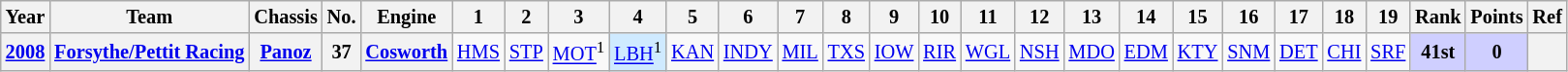<table class="wikitable" style="text-align:center; font-size:85%">
<tr>
<th>Year</th>
<th>Team</th>
<th>Chassis</th>
<th>No.</th>
<th>Engine</th>
<th>1</th>
<th>2</th>
<th>3</th>
<th>4</th>
<th>5</th>
<th>6</th>
<th>7</th>
<th>8</th>
<th>9</th>
<th>10</th>
<th>11</th>
<th>12</th>
<th>13</th>
<th>14</th>
<th>15</th>
<th>16</th>
<th>17</th>
<th>18</th>
<th>19</th>
<th>Rank</th>
<th>Points</th>
<th>Ref</th>
</tr>
<tr>
<th><a href='#'>2008</a></th>
<th nowrap><a href='#'>Forsythe/Pettit Racing</a></th>
<th><a href='#'>Panoz</a></th>
<th>37</th>
<th><a href='#'>Cosworth</a></th>
<td><a href='#'>HMS</a></td>
<td><a href='#'>STP</a></td>
<td><a href='#'>MOT</a><sup>1</sup><br></td>
<td style="background:#CFEAFF;"><a href='#'>LBH</a><sup>1</sup><br></td>
<td><a href='#'>KAN</a></td>
<td><a href='#'>INDY</a></td>
<td><a href='#'>MIL</a></td>
<td><a href='#'>TXS</a></td>
<td><a href='#'>IOW</a></td>
<td><a href='#'>RIR</a></td>
<td><a href='#'>WGL</a></td>
<td><a href='#'>NSH</a></td>
<td><a href='#'>MDO</a></td>
<td><a href='#'>EDM</a></td>
<td><a href='#'>KTY</a></td>
<td><a href='#'>SNM</a></td>
<td><a href='#'>DET</a></td>
<td><a href='#'>CHI</a></td>
<td><a href='#'>SRF</a></td>
<th rowspan="1" style="background:#CFCFFF;">41st</th>
<th rowspan="1" style="background:#CFCFFF;">0</th>
<th rowspan="1"></th>
</tr>
</table>
